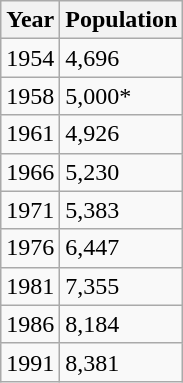<table class="wikitable">
<tr>
<th>Year</th>
<th>Population</th>
</tr>
<tr>
<td>1954</td>
<td>4,696</td>
</tr>
<tr>
<td>1958</td>
<td>5,000*</td>
</tr>
<tr>
<td>1961</td>
<td>4,926</td>
</tr>
<tr>
<td>1966</td>
<td>5,230</td>
</tr>
<tr>
<td>1971</td>
<td>5,383</td>
</tr>
<tr>
<td>1976</td>
<td>6,447</td>
</tr>
<tr>
<td>1981</td>
<td>7,355</td>
</tr>
<tr>
<td>1986</td>
<td>8,184</td>
</tr>
<tr>
<td>1991</td>
<td>8,381</td>
</tr>
</table>
